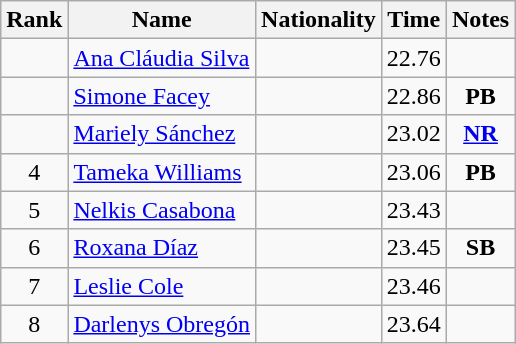<table class="wikitable sortable" style="text-align:center">
<tr>
<th>Rank</th>
<th>Name</th>
<th>Nationality</th>
<th>Time</th>
<th>Notes</th>
</tr>
<tr>
<td></td>
<td align=left><a href='#'>Ana Cláudia Silva</a></td>
<td align=left></td>
<td>22.76</td>
<td></td>
</tr>
<tr>
<td></td>
<td align=left><a href='#'>Simone Facey</a></td>
<td align=left></td>
<td>22.86</td>
<td><strong>PB</strong></td>
</tr>
<tr>
<td></td>
<td align=left><a href='#'>Mariely Sánchez</a></td>
<td align=left></td>
<td>23.02</td>
<td><strong><a href='#'>NR</a></strong></td>
</tr>
<tr>
<td>4</td>
<td align=left><a href='#'>Tameka Williams</a></td>
<td align=left></td>
<td>23.06</td>
<td><strong>PB</strong></td>
</tr>
<tr>
<td>5</td>
<td align=left><a href='#'>Nelkis Casabona</a></td>
<td align=left></td>
<td>23.43</td>
<td></td>
</tr>
<tr>
<td>6</td>
<td align=left><a href='#'>Roxana Díaz</a></td>
<td align=left></td>
<td>23.45</td>
<td><strong>SB</strong></td>
</tr>
<tr>
<td>7</td>
<td align=left><a href='#'>Leslie Cole</a></td>
<td align=left></td>
<td>23.46</td>
<td></td>
</tr>
<tr>
<td>8</td>
<td align=left><a href='#'>Darlenys Obregón</a></td>
<td align=left></td>
<td>23.64</td>
<td></td>
</tr>
</table>
